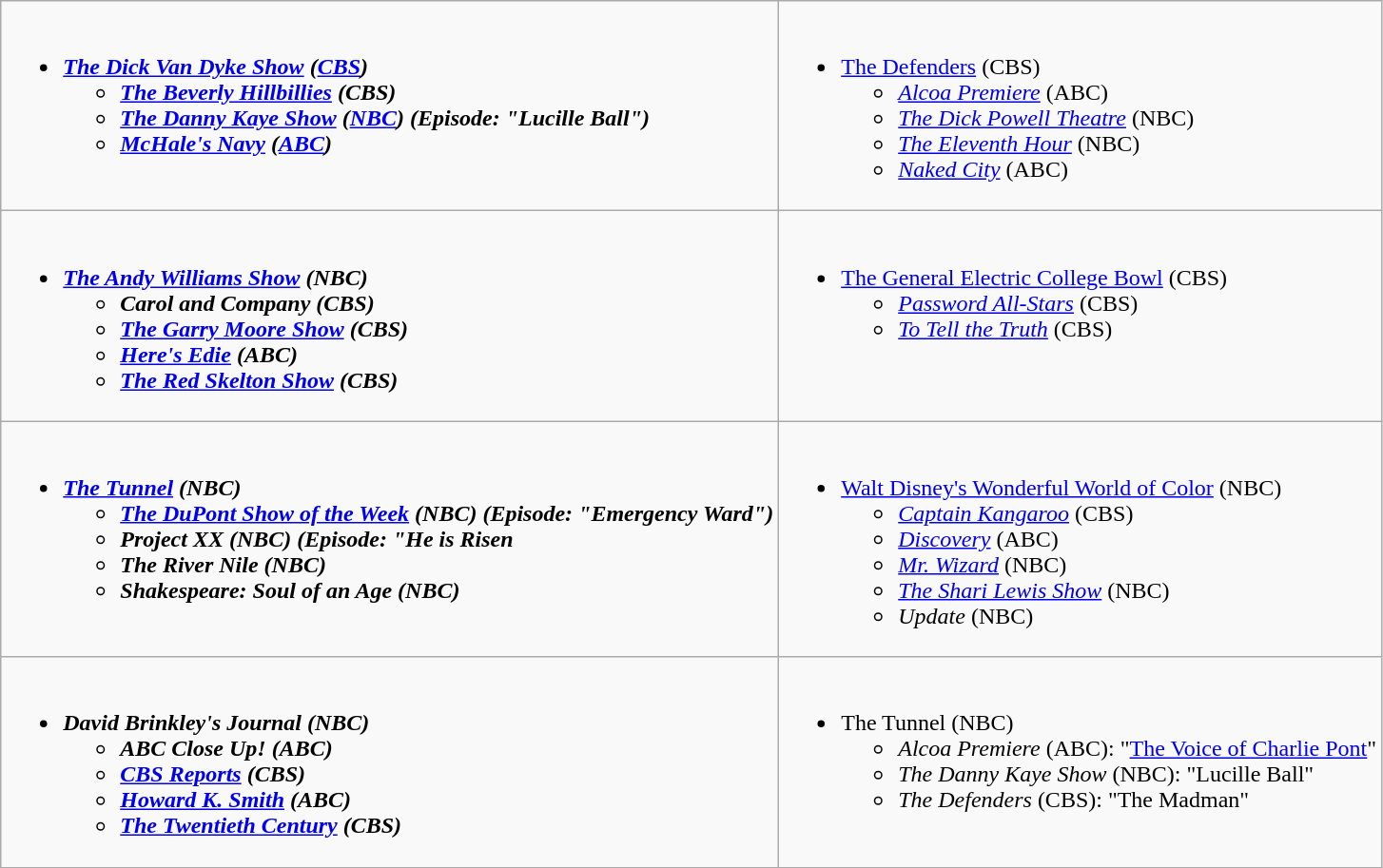<table class="wikitable">
<tr>
<td style="vertical-align:top;"><br><ul><li><strong><em><a href='#'>The Dick Van Dyke Show</a><em> (<a href='#'>CBS</a>)<strong><ul><li></em><a href='#'>The Beverly Hillbillies</a><em> (CBS)</li><li></em><a href='#'>The Danny Kaye Show</a><em> (<a href='#'>NBC</a>) (Episode: "Lucille Ball")</li><li></em><a href='#'>McHale's Navy</a><em> (<a href='#'>ABC</a>)</li></ul></li></ul></td>
<td style="vertical-align:top;"><br><ul><li></em></strong><a href='#'>The Defenders</a></em> (CBS)</strong><ul><li><em><a href='#'>Alcoa Premiere</a></em> (ABC)</li><li><em><a href='#'>The Dick Powell Theatre</a></em> (NBC)</li><li><em><a href='#'>The Eleventh Hour</a></em> (NBC)</li><li><em><a href='#'>Naked City</a></em> (ABC)</li></ul></li></ul></td>
</tr>
<tr>
<td style="vertical-align:top;"><br><ul><li><strong><em><a href='#'>The Andy Williams Show</a><em> (NBC)<strong><ul><li></em>Carol and Company<em> (CBS)</li><li></em><a href='#'>The Garry Moore Show</a><em> (CBS)</li><li></em><a href='#'>Here's Edie</a><em> (ABC)</li><li></em><a href='#'>The Red Skelton Show</a><em> (CBS)</li></ul></li></ul></td>
<td style="vertical-align:top;"><br><ul><li></em></strong><a href='#'>The General Electric College Bowl</a></em> (CBS)</strong><ul><li><em><a href='#'>Password All-Stars</a></em> (CBS)</li><li><em><a href='#'>To Tell the Truth</a></em> (CBS)</li></ul></li></ul></td>
</tr>
<tr>
<td style="vertical-align:top;"><br><ul><li><strong><em><a href='#'>The Tunnel</a><em> (NBC)<strong><ul><li></em><a href='#'>The DuPont Show of the Week</a><em> (NBC) (Episode: "Emergency Ward")</li><li></em>Project XX<em> (NBC) (Episode: "He is Risen</li><li></em>The River Nile<em> (NBC)</li><li></em>Shakespeare: Soul of an Age<em> (NBC)</li></ul></li></ul></td>
<td style="vertical-align:top;"><br><ul><li></em></strong><a href='#'>Walt Disney's Wonderful World of Color</a></em> (NBC)</strong><ul><li><em><a href='#'>Captain Kangaroo</a></em> (CBS)</li><li><em><a href='#'>Discovery</a></em> (ABC)</li><li><em><a href='#'>Mr. Wizard</a></em> (NBC)</li><li><em><a href='#'>The Shari Lewis Show</a></em> (NBC)</li><li><em>Update</em> (NBC)</li></ul></li></ul></td>
</tr>
<tr>
<td style="vertical-align:top;"><br><ul><li><strong><em>David Brinkley's Journal<em> (NBC)<strong><ul><li></em>ABC Close Up!<em> (ABC)</li><li></em><a href='#'>CBS Reports</a><em> (CBS)</li><li></em><a href='#'>Howard K. Smith</a><em> (ABC)</li><li></em><a href='#'>The Twentieth Century</a><em> (CBS)</li></ul></li></ul></td>
<td style="vertical-align:top;"><br><ul><li></em></strong>The Tunnel</em> (NBC)</strong><ul><li><em>Alcoa Premiere</em> (ABC): "<a href='#'>The Voice of Charlie Pont</a>"</li><li><em>The Danny Kaye Show</em> (NBC): "Lucille Ball"</li><li><em>The Defenders</em> (CBS): "The Madman"</li></ul></li></ul></td>
</tr>
</table>
